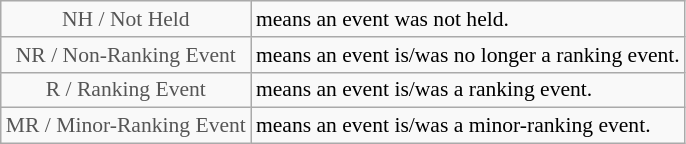<table class="wikitable" style="font-size:90%">
<tr>
<td style="text-align:center; color:#555555;" colspan="4">NH / Not Held</td>
<td>means an event was not held.</td>
</tr>
<tr>
<td style="text-align:center; color:#555555;" colspan="4">NR / Non-Ranking Event</td>
<td>means an event is/was no longer a ranking event.</td>
</tr>
<tr>
<td style="text-align:center; color:#555555;" colspan="4">R / Ranking Event</td>
<td>means an event is/was a ranking event.</td>
</tr>
<tr>
<td style="text-align:center; color:#555555;" colspan="4">MR / Minor-Ranking Event</td>
<td>means an event is/was a minor-ranking event.</td>
</tr>
</table>
